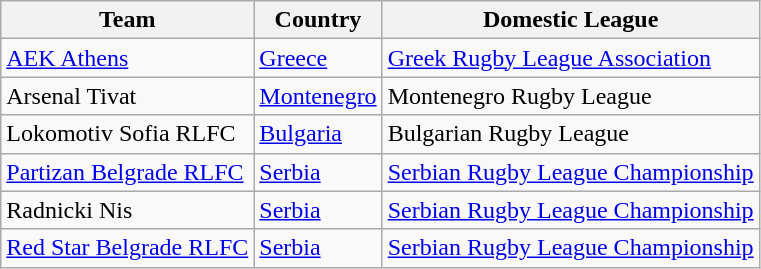<table class="wikitable">
<tr>
<th>Team</th>
<th>Country</th>
<th>Domestic League</th>
</tr>
<tr>
<td> <a href='#'>AEK Athens</a></td>
<td><a href='#'>Greece</a></td>
<td><a href='#'>Greek Rugby League Association</a></td>
</tr>
<tr>
<td> Arsenal Tivat</td>
<td><a href='#'>Montenegro</a></td>
<td>Montenegro Rugby League</td>
</tr>
<tr>
<td> Lokomotiv Sofia RLFC</td>
<td><a href='#'>Bulgaria</a></td>
<td>Bulgarian Rugby League</td>
</tr>
<tr>
<td> <a href='#'>Partizan Belgrade RLFC</a></td>
<td><a href='#'>Serbia</a></td>
<td><a href='#'>Serbian Rugby League Championship</a></td>
</tr>
<tr>
<td> Radnicki Nis</td>
<td><a href='#'>Serbia</a></td>
<td><a href='#'>Serbian Rugby League Championship</a></td>
</tr>
<tr>
<td> <a href='#'>Red Star Belgrade RLFC</a></td>
<td><a href='#'>Serbia</a></td>
<td><a href='#'>Serbian Rugby League Championship</a></td>
</tr>
</table>
